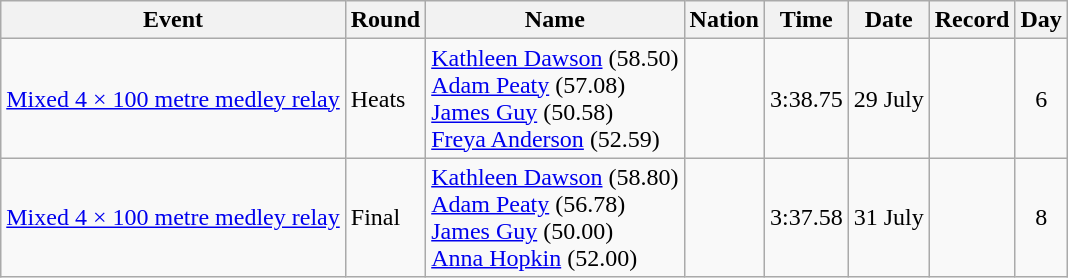<table class="wikitable sortable">
<tr>
<th>Event</th>
<th>Round</th>
<th>Name</th>
<th>Nation</th>
<th>Time</th>
<th>Date</th>
<th>Record</th>
<th>Day</th>
</tr>
<tr>
<td><a href='#'>Mixed 4 × 100 metre medley relay</a></td>
<td>Heats</td>
<td><a href='#'>Kathleen Dawson</a> (58.50)<br><a href='#'>Adam Peaty</a> (57.08)<br><a href='#'>James Guy</a> (50.58)<br><a href='#'>Freya Anderson</a> (52.59)</td>
<td></td>
<td>3:38.75</td>
<td>29 July</td>
<td align=center></td>
<td align=center>6</td>
</tr>
<tr>
<td><a href='#'>Mixed 4 × 100 metre medley relay</a></td>
<td>Final</td>
<td><a href='#'>Kathleen Dawson</a> (58.80)<br><a href='#'>Adam Peaty</a> (56.78)<br><a href='#'>James Guy</a> (50.00)<br><a href='#'>Anna Hopkin</a> (52.00)</td>
<td></td>
<td>3:37.58</td>
<td>31 July</td>
<td align=center></td>
<td align=center>8</td>
</tr>
</table>
